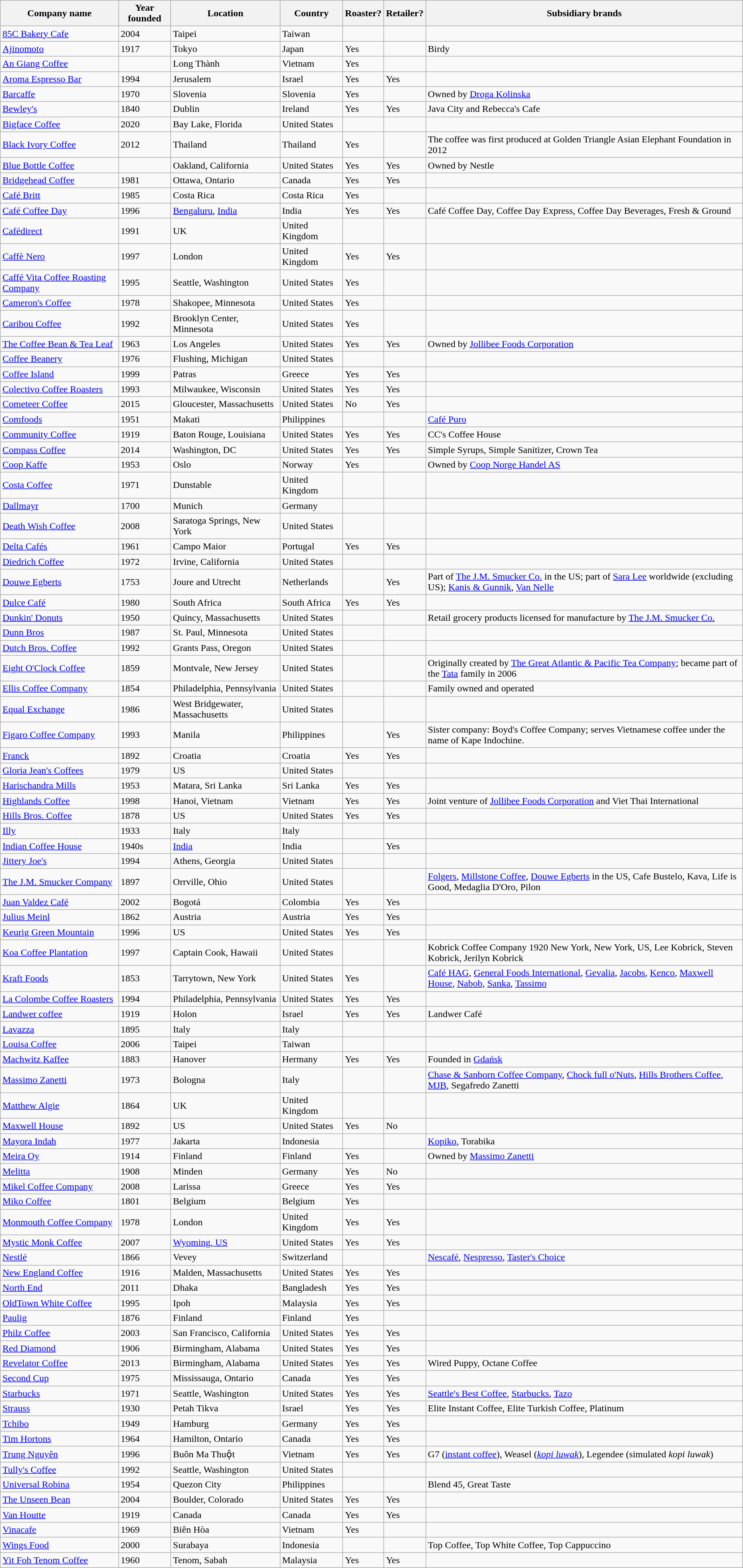<table class="wikitable sortable">
<tr>
<th>Company name</th>
<th>Year founded</th>
<th>Location</th>
<th>Country</th>
<th>Roaster?</th>
<th>Retailer?</th>
<th class=unsortable>Subsidiary brands</th>
</tr>
<tr>
<td><a href='#'>85C Bakery Cafe</a></td>
<td>2004</td>
<td>Taipei</td>
<td>Taiwan</td>
<td></td>
<td></td>
<td></td>
</tr>
<tr>
<td><a href='#'>Ajinomoto</a></td>
<td>1917</td>
<td>Tokyo</td>
<td>Japan</td>
<td>Yes</td>
<td></td>
<td>Birdy</td>
</tr>
<tr>
<td><a href='#'>An Giang Coffee</a></td>
<td></td>
<td>Long Thành</td>
<td>Vietnam</td>
<td>Yes</td>
<td></td>
<td></td>
</tr>
<tr>
<td><a href='#'>Aroma Espresso Bar</a></td>
<td>1994</td>
<td>Jerusalem</td>
<td>Israel</td>
<td>Yes</td>
<td>Yes</td>
<td></td>
</tr>
<tr>
<td><a href='#'>Barcaffe</a></td>
<td>1970</td>
<td>Slovenia</td>
<td>Slovenia</td>
<td>Yes</td>
<td></td>
<td>Owned by <a href='#'>Droga Kolinska</a></td>
</tr>
<tr>
<td><a href='#'>Bewley's</a></td>
<td>1840</td>
<td>Dublin</td>
<td>Ireland</td>
<td>Yes</td>
<td>Yes</td>
<td>Java City and Rebecca's Cafe</td>
</tr>
<tr>
<td><a href='#'>Bigface Coffee</a></td>
<td>2020</td>
<td>Bay Lake, Florida</td>
<td>United States</td>
<td></td>
<td></td>
<td></td>
</tr>
<tr>
<td><a href='#'>Black Ivory Coffee</a></td>
<td>2012</td>
<td>Thailand</td>
<td>Thailand</td>
<td>Yes</td>
<td></td>
<td>The coffee was first produced at Golden Triangle Asian Elephant Foundation in 2012</td>
</tr>
<tr>
<td><a href='#'>Blue Bottle Coffee</a></td>
<td></td>
<td>Oakland, California</td>
<td>United States</td>
<td>Yes</td>
<td>Yes</td>
<td>Owned by Nestle</td>
</tr>
<tr>
<td><a href='#'>Bridgehead Coffee</a></td>
<td>1981</td>
<td>Ottawa, Ontario</td>
<td>Canada</td>
<td>Yes</td>
<td>Yes</td>
<td></td>
</tr>
<tr>
<td><a href='#'>Café Britt</a></td>
<td>1985</td>
<td>Costa Rica</td>
<td>Costa Rica</td>
<td>Yes</td>
<td></td>
<td></td>
</tr>
<tr>
<td><a href='#'>Café Coffee Day</a></td>
<td>1996</td>
<td><a href='#'>Bengaluru</a>, <a href='#'>India</a></td>
<td>India</td>
<td>Yes</td>
<td>Yes</td>
<td>Café Coffee Day, Coffee Day Express, Coffee Day Beverages, Fresh & Ground</td>
</tr>
<tr>
<td><a href='#'>Cafédirect</a></td>
<td>1991</td>
<td>UK</td>
<td>United Kingdom</td>
<td></td>
<td></td>
<td></td>
</tr>
<tr>
<td><a href='#'>Caffè Nero</a></td>
<td>1997</td>
<td>London</td>
<td>United Kingdom</td>
<td>Yes</td>
<td>Yes</td>
<td></td>
</tr>
<tr>
<td><a href='#'>Caffé Vita Coffee Roasting Company</a></td>
<td>1995</td>
<td>Seattle, Washington</td>
<td>United States</td>
<td>Yes</td>
<td></td>
<td></td>
</tr>
<tr>
<td><a href='#'>Cameron's Coffee</a></td>
<td>1978</td>
<td>Shakopee, Minnesota</td>
<td>United States</td>
<td>Yes</td>
<td></td>
<td></td>
</tr>
<tr>
<td><a href='#'>Caribou Coffee</a></td>
<td>1992</td>
<td>Brooklyn Center, Minnesota</td>
<td>United States</td>
<td>Yes</td>
<td></td>
<td></td>
</tr>
<tr>
<td><a href='#'>The Coffee Bean & Tea Leaf</a></td>
<td>1963</td>
<td>Los Angeles</td>
<td>United States</td>
<td>Yes</td>
<td>Yes</td>
<td>Owned by <a href='#'>Jollibee Foods Corporation</a></td>
</tr>
<tr>
<td><a href='#'>Coffee Beanery</a></td>
<td>1976</td>
<td>Flushing, Michigan</td>
<td>United States</td>
<td></td>
<td></td>
<td></td>
</tr>
<tr>
<td><a href='#'>Coffee Island</a></td>
<td>1999</td>
<td>Patras</td>
<td>Greece</td>
<td>Yes</td>
<td>Yes</td>
<td></td>
</tr>
<tr>
<td><a href='#'>Colectivo Coffee Roasters</a></td>
<td>1993</td>
<td>Milwaukee, Wisconsin</td>
<td>United States</td>
<td>Yes</td>
<td>Yes</td>
<td></td>
</tr>
<tr>
<td><a href='#'>Cometeer Coffee</a></td>
<td>2015</td>
<td>Gloucester, Massachusetts</td>
<td>United States</td>
<td>No</td>
<td>Yes</td>
<td></td>
</tr>
<tr>
<td><a href='#'>Comfoods</a></td>
<td>1951</td>
<td>Makati</td>
<td>Philippines</td>
<td></td>
<td></td>
<td><a href='#'>Café Puro</a></td>
</tr>
<tr>
<td><a href='#'>Community Coffee</a></td>
<td>1919</td>
<td>Baton Rouge, Louisiana</td>
<td>United States</td>
<td>Yes</td>
<td>Yes</td>
<td>CC's Coffee House</td>
</tr>
<tr>
<td><a href='#'>Compass Coffee</a></td>
<td>2014</td>
<td>Washington, DC</td>
<td>United States</td>
<td>Yes</td>
<td>Yes</td>
<td>Simple Syrups, Simple Sanitizer, Crown Tea</td>
</tr>
<tr>
<td><a href='#'>Coop Kaffe</a></td>
<td>1953</td>
<td>Oslo</td>
<td>Norway</td>
<td>Yes</td>
<td></td>
<td>Owned by <a href='#'>Coop Norge Handel AS</a></td>
</tr>
<tr>
<td><a href='#'>Costa Coffee</a></td>
<td>1971</td>
<td>Dunstable</td>
<td>United Kingdom</td>
<td></td>
<td></td>
<td></td>
</tr>
<tr>
<td><a href='#'>Dallmayr</a></td>
<td>1700</td>
<td>Munich</td>
<td>Germany</td>
<td></td>
<td></td>
<td></td>
</tr>
<tr>
<td><a href='#'>Death Wish Coffee</a></td>
<td>2008</td>
<td>Saratoga Springs, New York</td>
<td>United States</td>
<td></td>
<td></td>
<td></td>
</tr>
<tr>
<td><a href='#'>Delta Cafés</a></td>
<td>1961</td>
<td>Campo Maior</td>
<td>Portugal</td>
<td>Yes</td>
<td>Yes</td>
<td></td>
</tr>
<tr>
<td><a href='#'>Diedrich Coffee</a></td>
<td>1972</td>
<td>Irvine, California</td>
<td>United States</td>
<td></td>
<td></td>
<td></td>
</tr>
<tr>
<td><a href='#'>Douwe Egberts</a></td>
<td>1753</td>
<td>Joure and Utrecht</td>
<td>Netherlands</td>
<td></td>
<td>Yes</td>
<td>Part of <a href='#'>The J.M. Smucker Co.</a> in the US; part of <a href='#'>Sara Lee</a> worldwide (excluding US); <a href='#'>Kanis & Gunnik</a>, <a href='#'>Van Nelle</a></td>
</tr>
<tr>
<td><a href='#'>Dulce Café</a></td>
<td>1980</td>
<td>South Africa</td>
<td>South Africa</td>
<td>Yes</td>
<td>Yes</td>
<td></td>
</tr>
<tr>
<td><a href='#'>Dunkin' Donuts</a></td>
<td>1950</td>
<td>Quincy, Massachusetts</td>
<td>United States</td>
<td></td>
<td></td>
<td>Retail grocery products licensed for manufacture by <a href='#'>The J.M. Smucker Co.</a></td>
</tr>
<tr>
<td><a href='#'>Dunn Bros</a></td>
<td>1987</td>
<td>St. Paul, Minnesota</td>
<td>United States</td>
<td></td>
<td></td>
<td></td>
</tr>
<tr>
<td><a href='#'>Dutch Bros. Coffee</a></td>
<td>1992</td>
<td>Grants Pass, Oregon</td>
<td>United States</td>
<td></td>
<td></td>
<td></td>
</tr>
<tr>
<td><a href='#'>Eight O'Clock Coffee</a></td>
<td>1859</td>
<td>Montvale, New Jersey</td>
<td>United States</td>
<td></td>
<td></td>
<td>Originally created by <a href='#'>The Great Atlantic & Pacific Tea Company</a>; became part of the <a href='#'>Tata</a> family in 2006</td>
</tr>
<tr>
<td><a href='#'>Ellis Coffee Company</a></td>
<td>1854</td>
<td>Philadelphia, Pennsylvania</td>
<td>United States</td>
<td></td>
<td></td>
<td>Family owned and operated</td>
</tr>
<tr>
<td><a href='#'>Equal Exchange</a></td>
<td>1986</td>
<td>West Bridgewater, Massachusetts</td>
<td>United States</td>
<td></td>
<td></td>
<td></td>
</tr>
<tr>
<td><a href='#'>Figaro Coffee Company</a></td>
<td>1993</td>
<td>Manila</td>
<td>Philippines</td>
<td></td>
<td>Yes</td>
<td>Sister company: Boyd's Coffee Company; serves Vietnamese coffee under the name of Kape Indochine.</td>
</tr>
<tr>
<td><a href='#'>Franck</a></td>
<td>1892</td>
<td>Croatia</td>
<td>Croatia</td>
<td>Yes</td>
<td>Yes</td>
<td></td>
</tr>
<tr>
<td><a href='#'>Gloria Jean's Coffees</a></td>
<td>1979</td>
<td>US</td>
<td>United States</td>
<td></td>
<td></td>
<td></td>
</tr>
<tr>
<td><a href='#'>Harischandra Mills</a></td>
<td>1953</td>
<td>Matara, Sri Lanka</td>
<td>Sri Lanka</td>
<td>Yes</td>
<td>Yes</td>
<td></td>
</tr>
<tr>
<td><a href='#'>Highlands Coffee</a></td>
<td>1998</td>
<td>Hanoi, Vietnam</td>
<td>Vietnam</td>
<td>Yes</td>
<td>Yes</td>
<td>Joint venture of <a href='#'>Jollibee Foods Corporation</a> and Viet Thai International</td>
</tr>
<tr>
<td><a href='#'>Hills Bros. Coffee</a></td>
<td>1878</td>
<td>US</td>
<td>United States</td>
<td>Yes</td>
<td>Yes</td>
<td></td>
</tr>
<tr>
<td><a href='#'>Illy</a></td>
<td>1933</td>
<td>Italy</td>
<td>Italy</td>
<td></td>
<td></td>
<td></td>
</tr>
<tr>
<td><a href='#'>Indian Coffee House</a></td>
<td>1940s</td>
<td><a href='#'>India</a></td>
<td>India</td>
<td></td>
<td>Yes</td>
<td></td>
</tr>
<tr>
<td><a href='#'>Jittery Joe's</a></td>
<td>1994</td>
<td>Athens, Georgia</td>
<td>United States</td>
<td></td>
<td></td>
<td></td>
</tr>
<tr>
<td><a href='#'>The J.M. Smucker Company</a></td>
<td>1897</td>
<td>Orrville, Ohio</td>
<td>United States</td>
<td></td>
<td></td>
<td><a href='#'>Folgers</a>, <a href='#'>Millstone Coffee</a>, <a href='#'>Douwe Egberts</a> in the US, Cafe Bustelo, Kava, Life is Good, Medaglia D'Oro, Pilon</td>
</tr>
<tr>
<td><a href='#'>Juan Valdez Café</a></td>
<td>2002</td>
<td>Bogotá</td>
<td>Colombia</td>
<td>Yes</td>
<td>Yes</td>
<td></td>
</tr>
<tr>
<td><a href='#'>Julius Meinl</a></td>
<td>1862</td>
<td>Austria</td>
<td>Austria</td>
<td>Yes</td>
<td>Yes</td>
<td></td>
</tr>
<tr>
<td><a href='#'>Keurig Green Mountain</a></td>
<td>1996</td>
<td>US</td>
<td>United States</td>
<td>Yes</td>
<td>Yes</td>
<td></td>
</tr>
<tr>
<td><a href='#'>Koa Coffee Plantation</a></td>
<td>1997</td>
<td>Captain Cook, Hawaii</td>
<td>United States</td>
<td></td>
<td></td>
<td>Kobrick Coffee Company  1920 New York, New York, US, Lee Kobrick, Steven Kobrick, Jerilyn Kobrick</td>
</tr>
<tr>
<td><a href='#'>Kraft Foods</a></td>
<td>1853</td>
<td>Tarrytown, New York</td>
<td>United States</td>
<td>Yes</td>
<td></td>
<td><a href='#'>Café HAG</a>, <a href='#'>General Foods International</a>, <a href='#'>Gevalia</a>, <a href='#'>Jacobs</a>, <a href='#'>Kenco</a>, <a href='#'>Maxwell House</a>, <a href='#'>Nabob</a>, <a href='#'>Sanka</a>, <a href='#'>Tassimo</a></td>
</tr>
<tr>
<td><a href='#'>La Colombe Coffee Roasters</a></td>
<td>1994</td>
<td>Philadelphia, Pennsylvania</td>
<td>United States</td>
<td>Yes</td>
<td>Yes</td>
<td></td>
</tr>
<tr>
<td><a href='#'>Landwer coffee</a></td>
<td>1919</td>
<td>Holon</td>
<td>Israel</td>
<td>Yes</td>
<td>Yes</td>
<td>Landwer Café</td>
</tr>
<tr>
<td><a href='#'>Lavazza</a></td>
<td>1895</td>
<td>Italy</td>
<td>Italy</td>
<td></td>
<td></td>
<td></td>
</tr>
<tr>
<td><a href='#'>Louisa Coffee</a></td>
<td>2006</td>
<td>Taipei</td>
<td>Taiwan</td>
<td></td>
<td></td>
<td></td>
</tr>
<tr>
<td><a href='#'>Machwitz Kaffee</a></td>
<td>1883</td>
<td>Hanover</td>
<td>Hermany</td>
<td>Yes</td>
<td>Yes</td>
<td>Founded in <a href='#'>Gdańsk</a></td>
</tr>
<tr>
<td><a href='#'>Massimo Zanetti</a></td>
<td>1973</td>
<td>Bologna</td>
<td>Italy</td>
<td></td>
<td></td>
<td><a href='#'>Chase & Sanborn Coffee Company</a>, <a href='#'>Chock full o'Nuts</a>, <a href='#'>Hills Brothers Coffee</a>, <a href='#'>MJB</a>, Segafredo Zanetti</td>
</tr>
<tr>
<td><a href='#'>Matthew Algie</a></td>
<td>1864</td>
<td>UK</td>
<td>United Kingdom</td>
<td></td>
<td></td>
<td></td>
</tr>
<tr>
<td><a href='#'>Maxwell House</a></td>
<td>1892</td>
<td>US</td>
<td>United States</td>
<td>Yes</td>
<td>No</td>
<td></td>
</tr>
<tr>
<td><a href='#'>Mayora Indah</a></td>
<td>1977</td>
<td>Jakarta</td>
<td>Indonesia</td>
<td></td>
<td></td>
<td><a href='#'>Kopiko</a>, Torabika</td>
</tr>
<tr>
<td><a href='#'>Meira Oy</a></td>
<td>1914</td>
<td>Finland</td>
<td>Finland</td>
<td>Yes</td>
<td></td>
<td>Owned by <a href='#'>Massimo Zanetti</a></td>
</tr>
<tr>
<td><a href='#'>Melitta</a></td>
<td>1908</td>
<td>Minden</td>
<td>Germany</td>
<td>Yes</td>
<td>No</td>
<td></td>
</tr>
<tr>
<td><a href='#'>Mikel Coffee Company</a></td>
<td>2008</td>
<td>Larissa</td>
<td>Greece</td>
<td>Yes</td>
<td>Yes</td>
<td></td>
</tr>
<tr>
<td><a href='#'>Miko Coffee</a></td>
<td>1801</td>
<td>Belgium</td>
<td>Belgium</td>
<td>Yes</td>
<td></td>
<td></td>
</tr>
<tr>
<td><a href='#'>Monmouth Coffee Company</a></td>
<td>1978</td>
<td>London</td>
<td>United Kingdom</td>
<td>Yes</td>
<td>Yes</td>
<td></td>
</tr>
<tr>
<td><a href='#'>Mystic Monk Coffee</a></td>
<td>2007</td>
<td><a href='#'>Wyoming, US</a></td>
<td>United States</td>
<td>Yes</td>
<td>Yes</td>
<td></td>
</tr>
<tr>
<td><a href='#'>Nestlé</a></td>
<td>1866</td>
<td>Vevey</td>
<td>Switzerland</td>
<td></td>
<td></td>
<td><a href='#'>Nescafé</a>, <a href='#'>Nespresso</a>, <a href='#'>Taster's Choice</a></td>
</tr>
<tr>
<td><a href='#'>New England Coffee</a></td>
<td>1916</td>
<td>Malden, Massachusetts</td>
<td>United States</td>
<td>Yes</td>
<td>Yes</td>
<td></td>
</tr>
<tr>
<td><a href='#'>North End</a></td>
<td>2011</td>
<td>Dhaka</td>
<td>Bangladesh</td>
<td>Yes</td>
<td>Yes</td>
<td></td>
</tr>
<tr>
<td><a href='#'>OldTown White Coffee</a></td>
<td>1995</td>
<td>Ipoh</td>
<td>Malaysia</td>
<td>Yes</td>
<td>Yes</td>
<td></td>
</tr>
<tr>
<td><a href='#'>Paulig</a></td>
<td>1876</td>
<td>Finland</td>
<td>Finland</td>
<td>Yes</td>
<td></td>
<td></td>
</tr>
<tr>
<td><a href='#'>Philz Coffee</a></td>
<td>2003</td>
<td>San Francisco, California</td>
<td>United States</td>
<td>Yes</td>
<td>Yes</td>
<td></td>
</tr>
<tr>
<td><a href='#'>Red Diamond</a></td>
<td>1906</td>
<td>Birmingham, Alabama</td>
<td>United States</td>
<td>Yes</td>
<td>Yes</td>
<td></td>
</tr>
<tr>
<td><a href='#'>Revelator Coffee</a></td>
<td>2013</td>
<td>Birmingham, Alabama</td>
<td>United States</td>
<td>Yes</td>
<td>Yes</td>
<td>Wired Puppy, Octane Coffee</td>
</tr>
<tr>
<td><a href='#'>Second Cup</a></td>
<td>1975</td>
<td>Mississauga, Ontario</td>
<td>Canada</td>
<td>Yes</td>
<td>Yes</td>
<td></td>
</tr>
<tr>
<td><a href='#'>Starbucks</a></td>
<td>1971</td>
<td>Seattle, Washington</td>
<td>United States</td>
<td>Yes</td>
<td>Yes</td>
<td><a href='#'>Seattle's Best Coffee</a>, <a href='#'>Starbucks</a>, <a href='#'>Tazo</a></td>
</tr>
<tr>
<td><a href='#'>Strauss</a></td>
<td>1930</td>
<td>Petah Tikva</td>
<td>Israel</td>
<td>Yes</td>
<td>Yes</td>
<td>Elite Instant Coffee, Elite Turkish Coffee, Platinum</td>
</tr>
<tr>
<td><a href='#'>Tchibo</a></td>
<td>1949</td>
<td>Hamburg</td>
<td>Germany</td>
<td>Yes</td>
<td>Yes</td>
<td></td>
</tr>
<tr>
<td><a href='#'>Tim Hortons</a></td>
<td>1964</td>
<td>Hamilton, Ontario</td>
<td>Canada</td>
<td>Yes</td>
<td>Yes</td>
<td></td>
</tr>
<tr>
<td><a href='#'>Trung Nguyên</a></td>
<td>1996</td>
<td>Buôn Ma Thuột</td>
<td>Vietnam</td>
<td>Yes</td>
<td>Yes</td>
<td>G7 (<a href='#'>instant coffee</a>), Weasel (<em><a href='#'>kopi luwak</a></em>), Legendee (simulated <em>kopi luwak</em>)</td>
</tr>
<tr>
<td><a href='#'>Tully's Coffee</a></td>
<td>1992</td>
<td>Seattle, Washington</td>
<td>United States</td>
<td></td>
<td></td>
<td></td>
</tr>
<tr>
<td><a href='#'>Universal Robina</a></td>
<td>1954</td>
<td>Quezon City</td>
<td>Philippines</td>
<td></td>
<td></td>
<td>Blend 45, Great Taste</td>
</tr>
<tr>
<td><a href='#'>The Unseen Bean</a></td>
<td>2004</td>
<td>Boulder, Colorado</td>
<td>United States</td>
<td>Yes</td>
<td>Yes</td>
<td></td>
</tr>
<tr>
<td><a href='#'>Van Houtte</a></td>
<td>1919</td>
<td>Canada</td>
<td>Canada</td>
<td>Yes</td>
<td>Yes</td>
<td></td>
</tr>
<tr>
<td><a href='#'>Vinacafe</a></td>
<td>1969</td>
<td>Biên Hòa</td>
<td>Vietnam</td>
<td>Yes</td>
<td></td>
<td></td>
</tr>
<tr>
<td><a href='#'>Wings Food</a></td>
<td>2000</td>
<td>Surabaya</td>
<td>Indonesia</td>
<td></td>
<td></td>
<td>Top Coffee, Top White Coffee, Top Cappuccino</td>
</tr>
<tr>
<td><a href='#'>Yit Foh Tenom Coffee</a></td>
<td>1960</td>
<td>Tenom, Sabah</td>
<td>Malaysia</td>
<td>Yes</td>
<td>Yes</td>
<td></td>
</tr>
</table>
